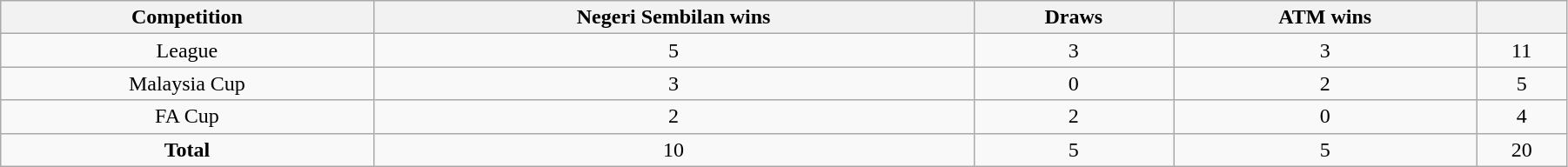<table class="wikitable" style="width:95%;text-align:center">
<tr>
<th>Competition</th>
<th>Negeri Sembilan wins</th>
<th>Draws</th>
<th>ATM wins</th>
<th></th>
</tr>
<tr>
<td>League</td>
<td>5</td>
<td>3</td>
<td>3</td>
<td>11</td>
</tr>
<tr>
<td>Malaysia Cup</td>
<td>3</td>
<td>0</td>
<td>2</td>
<td>5</td>
</tr>
<tr>
<td>FA Cup</td>
<td>2</td>
<td>2</td>
<td>0</td>
<td>4</td>
</tr>
<tr>
<td><strong>Total</strong></td>
<td>10</td>
<td>5</td>
<td>5</td>
<td>20</td>
</tr>
</table>
